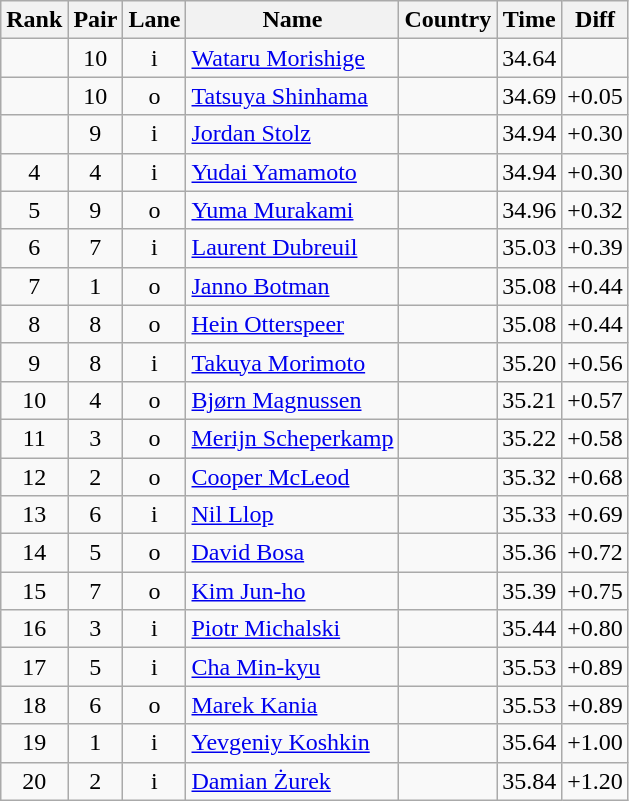<table class="wikitable sortable" style="text-align:center">
<tr>
<th>Rank</th>
<th>Pair</th>
<th>Lane</th>
<th>Name</th>
<th>Country</th>
<th>Time</th>
<th>Diff</th>
</tr>
<tr>
<td></td>
<td>10</td>
<td>i</td>
<td align=left><a href='#'>Wataru Morishige</a></td>
<td align=left></td>
<td>34.64</td>
<td></td>
</tr>
<tr>
<td></td>
<td>10</td>
<td>o</td>
<td align=left><a href='#'>Tatsuya Shinhama</a></td>
<td align=left></td>
<td>34.69</td>
<td>+0.05</td>
</tr>
<tr>
<td></td>
<td>9</td>
<td>i</td>
<td align=left><a href='#'>Jordan Stolz</a></td>
<td align=left></td>
<td>34.94</td>
<td>+0.30</td>
</tr>
<tr>
<td>4</td>
<td>4</td>
<td>i</td>
<td align=left><a href='#'>Yudai Yamamoto</a></td>
<td align=left></td>
<td>34.94</td>
<td>+0.30</td>
</tr>
<tr>
<td>5</td>
<td>9</td>
<td>o</td>
<td align=left><a href='#'>Yuma Murakami</a></td>
<td align=left></td>
<td>34.96</td>
<td>+0.32</td>
</tr>
<tr>
<td>6</td>
<td>7</td>
<td>i</td>
<td align=left><a href='#'>Laurent Dubreuil</a></td>
<td align=left></td>
<td>35.03</td>
<td>+0.39</td>
</tr>
<tr>
<td>7</td>
<td>1</td>
<td>o</td>
<td align=left><a href='#'>Janno Botman</a></td>
<td align=left></td>
<td>35.08</td>
<td>+0.44</td>
</tr>
<tr>
<td>8</td>
<td>8</td>
<td>o</td>
<td align=left><a href='#'>Hein Otterspeer</a></td>
<td align=left></td>
<td>35.08</td>
<td>+0.44</td>
</tr>
<tr>
<td>9</td>
<td>8</td>
<td>i</td>
<td align=left><a href='#'>Takuya Morimoto</a></td>
<td align=left></td>
<td>35.20</td>
<td>+0.56</td>
</tr>
<tr>
<td>10</td>
<td>4</td>
<td>o</td>
<td align=left><a href='#'>Bjørn Magnussen</a></td>
<td align=left></td>
<td>35.21</td>
<td>+0.57</td>
</tr>
<tr>
<td>11</td>
<td>3</td>
<td>o</td>
<td align=left><a href='#'>Merijn Scheperkamp</a></td>
<td align=left></td>
<td>35.22</td>
<td>+0.58</td>
</tr>
<tr>
<td>12</td>
<td>2</td>
<td>o</td>
<td align=left><a href='#'>Cooper McLeod</a></td>
<td align=left></td>
<td>35.32</td>
<td>+0.68</td>
</tr>
<tr>
<td>13</td>
<td>6</td>
<td>i</td>
<td align=left><a href='#'>Nil Llop</a></td>
<td align=left></td>
<td>35.33</td>
<td>+0.69</td>
</tr>
<tr>
<td>14</td>
<td>5</td>
<td>o</td>
<td align=left><a href='#'>David Bosa</a></td>
<td align=left></td>
<td>35.36</td>
<td>+0.72</td>
</tr>
<tr>
<td>15</td>
<td>7</td>
<td>o</td>
<td align=left><a href='#'>Kim Jun-ho</a></td>
<td align=left></td>
<td>35.39</td>
<td>+0.75</td>
</tr>
<tr>
<td>16</td>
<td>3</td>
<td>i</td>
<td align=left><a href='#'>Piotr Michalski</a></td>
<td align=left></td>
<td>35.44</td>
<td>+0.80</td>
</tr>
<tr>
<td>17</td>
<td>5</td>
<td>i</td>
<td align=left><a href='#'>Cha Min-kyu</a></td>
<td align=left></td>
<td>35.53</td>
<td>+0.89</td>
</tr>
<tr>
<td>18</td>
<td>6</td>
<td>o</td>
<td align=left><a href='#'>Marek Kania</a></td>
<td align=left></td>
<td>35.53</td>
<td>+0.89</td>
</tr>
<tr>
<td>19</td>
<td>1</td>
<td>i</td>
<td align=left><a href='#'>Yevgeniy Koshkin</a></td>
<td align=left></td>
<td>35.64</td>
<td>+1.00</td>
</tr>
<tr>
<td>20</td>
<td>2</td>
<td>i</td>
<td align=left><a href='#'>Damian Żurek</a></td>
<td align=left></td>
<td>35.84</td>
<td>+1.20</td>
</tr>
</table>
